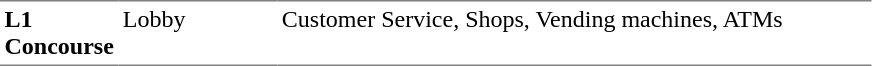<table table border=0 cellspacing=0 cellpadding=3>
<tr>
<td style="border-bottom:solid 1px gray; border-top:solid 1px gray;" valign=top width=50><strong>L1<br>Concourse</strong></td>
<td style="border-bottom:solid 1px gray; border-top:solid 1px gray;" valign=top width=100>Lobby</td>
<td style="border-bottom:solid 1px gray; border-top:solid 1px gray;" valign=top width=390>Customer Service, Shops, Vending machines, ATMs</td>
</tr>
</table>
